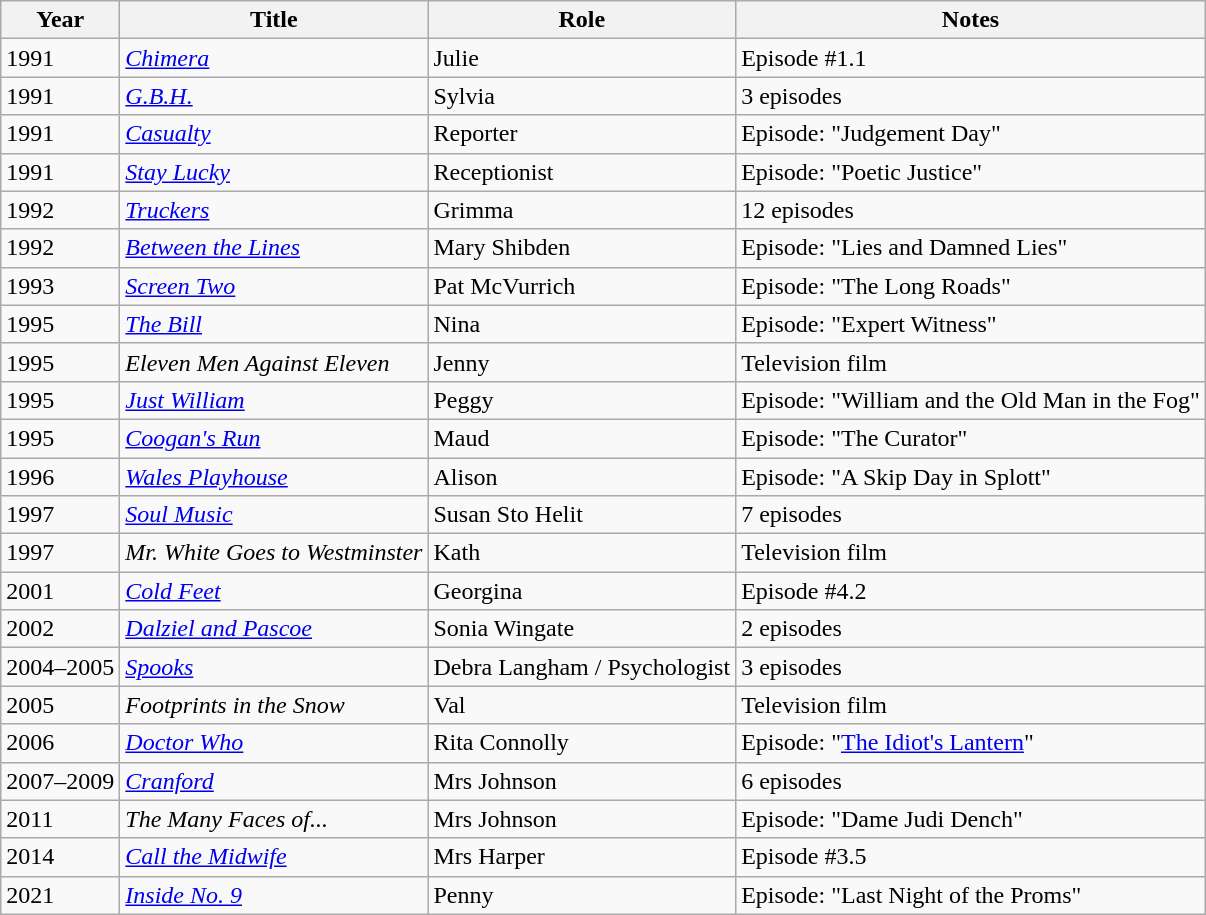<table class="wikitable sortable">
<tr>
<th>Year</th>
<th>Title</th>
<th>Role</th>
<th>Notes</th>
</tr>
<tr>
<td>1991</td>
<td><a href='#'><em>Chimera</em></a></td>
<td>Julie</td>
<td>Episode #1.1</td>
</tr>
<tr>
<td>1991</td>
<td><a href='#'><em>G.B.H.</em></a></td>
<td>Sylvia</td>
<td>3 episodes</td>
</tr>
<tr>
<td>1991</td>
<td><a href='#'><em>Casualty</em></a></td>
<td>Reporter</td>
<td>Episode: "Judgement Day"</td>
</tr>
<tr>
<td>1991</td>
<td><em><a href='#'>Stay Lucky</a></em></td>
<td>Receptionist</td>
<td>Episode: "Poetic Justice"</td>
</tr>
<tr>
<td>1992</td>
<td><a href='#'><em>Truckers</em></a></td>
<td>Grimma</td>
<td>12 episodes</td>
</tr>
<tr>
<td>1992</td>
<td><a href='#'><em>Between the Lines</em></a></td>
<td>Mary Shibden</td>
<td>Episode: "Lies and Damned Lies"</td>
</tr>
<tr>
<td>1993</td>
<td><em><a href='#'>Screen Two</a></em></td>
<td>Pat McVurrich</td>
<td>Episode: "The Long Roads"</td>
</tr>
<tr>
<td>1995</td>
<td><em><a href='#'>The Bill</a></em></td>
<td>Nina</td>
<td>Episode: "Expert Witness"</td>
</tr>
<tr>
<td>1995</td>
<td><em>Eleven Men Against Eleven</em></td>
<td>Jenny</td>
<td>Television film</td>
</tr>
<tr>
<td>1995</td>
<td><a href='#'><em>Just William</em></a></td>
<td>Peggy</td>
<td>Episode: "William and the Old Man in the Fog"</td>
</tr>
<tr>
<td>1995</td>
<td><em><a href='#'>Coogan's Run</a></em></td>
<td>Maud</td>
<td>Episode: "The Curator"</td>
</tr>
<tr>
<td>1996</td>
<td><em><a href='#'>Wales Playhouse</a></em></td>
<td>Alison</td>
<td>Episode: "A Skip Day in Splott"</td>
</tr>
<tr>
<td>1997</td>
<td><a href='#'><em>Soul Music</em></a></td>
<td>Susan Sto Helit</td>
<td>7 episodes</td>
</tr>
<tr>
<td>1997</td>
<td><em>Mr. White Goes to Westminster</em></td>
<td>Kath</td>
<td>Television film</td>
</tr>
<tr>
<td>2001</td>
<td><em><a href='#'>Cold Feet</a></em></td>
<td>Georgina</td>
<td>Episode #4.2</td>
</tr>
<tr>
<td>2002</td>
<td><a href='#'><em>Dalziel and Pascoe</em></a></td>
<td>Sonia Wingate</td>
<td>2 episodes</td>
</tr>
<tr>
<td>2004–2005</td>
<td><a href='#'><em>Spooks</em></a></td>
<td>Debra Langham / Psychologist</td>
<td>3 episodes</td>
</tr>
<tr>
<td>2005</td>
<td><em>Footprints in the Snow</em></td>
<td>Val</td>
<td>Television film</td>
</tr>
<tr>
<td>2006</td>
<td><em><a href='#'>Doctor Who</a></em></td>
<td>Rita Connolly</td>
<td>Episode: "<a href='#'>The Idiot's Lantern</a>"</td>
</tr>
<tr>
<td>2007–2009</td>
<td><a href='#'><em>Cranford</em></a></td>
<td>Mrs Johnson</td>
<td>6 episodes</td>
</tr>
<tr>
<td>2011</td>
<td><em>The Many Faces of...</em></td>
<td>Mrs Johnson</td>
<td>Episode: "Dame Judi Dench"</td>
</tr>
<tr>
<td>2014</td>
<td><em><a href='#'>Call the Midwife</a></em></td>
<td>Mrs Harper</td>
<td>Episode #3.5</td>
</tr>
<tr>
<td>2021</td>
<td><em><a href='#'>Inside No. 9</a></em></td>
<td>Penny</td>
<td>Episode: "Last Night of the Proms"</td>
</tr>
</table>
